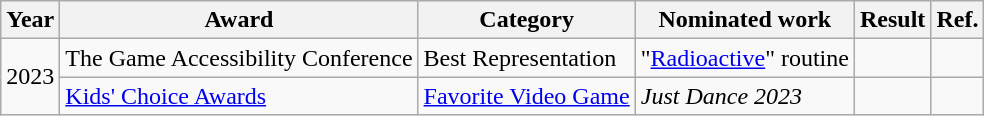<table class="wikitable">
<tr>
<th>Year</th>
<th>Award</th>
<th>Category</th>
<th>Nominated work</th>
<th>Result</th>
<th>Ref.</th>
</tr>
<tr |>
<td rowspan="2">2023</td>
<td>The Game Accessibility Conference</td>
<td>Best Representation</td>
<td>"<a href='#'>Radioactive</a>" routine</td>
<td></td>
<td></td>
</tr>
<tr>
<td><a href='#'>Kids' Choice Awards</a></td>
<td><a href='#'>Favorite Video Game</a></td>
<td><em>Just Dance 2023</em></td>
<td></td>
<td></td>
</tr>
</table>
